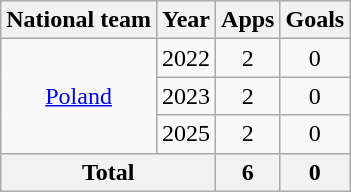<table class="wikitable" style="text-align:center">
<tr>
<th>National team</th>
<th>Year</th>
<th>Apps</th>
<th>Goals</th>
</tr>
<tr>
<td rowspan="3"><a href='#'>Poland</a></td>
<td>2022</td>
<td>2</td>
<td>0</td>
</tr>
<tr>
<td>2023</td>
<td>2</td>
<td>0</td>
</tr>
<tr>
<td>2025</td>
<td>2</td>
<td>0</td>
</tr>
<tr>
<th colspan="2">Total</th>
<th>6</th>
<th>0</th>
</tr>
</table>
